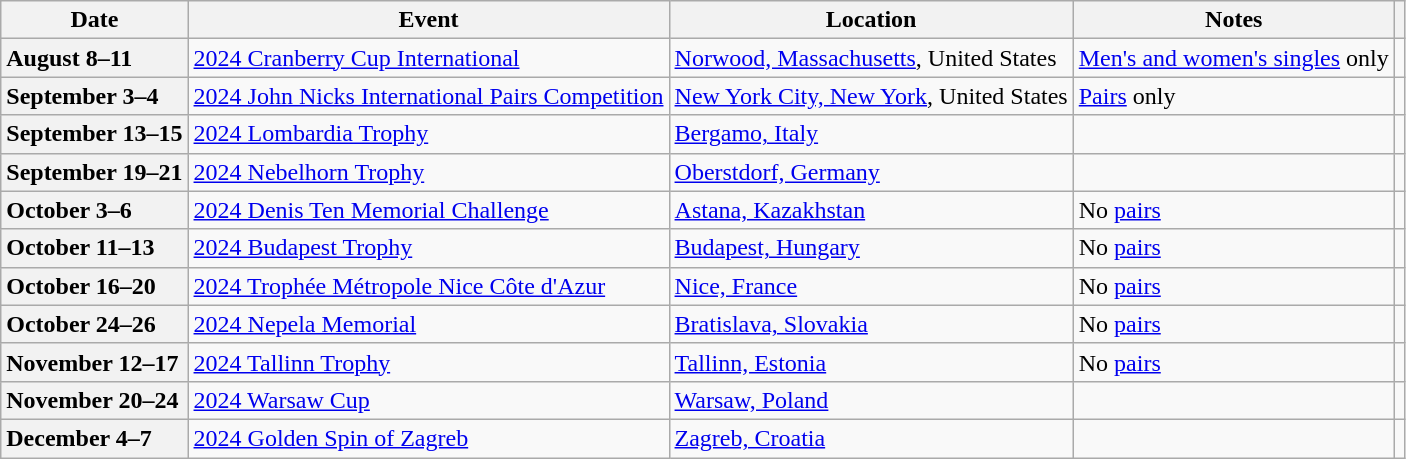<table class="wikitable unsortable" style="text-align:left">
<tr>
<th scope="col">Date</th>
<th scope="col">Event</th>
<th scope="col">Location</th>
<th scope="col">Notes</th>
<th scope="col"></th>
</tr>
<tr>
<th scope="row" style="text-align:left">August 8–11</th>
<td> <a href='#'>2024 Cranberry Cup International</a></td>
<td><a href='#'>Norwood, Massachusetts</a>, United States</td>
<td><a href='#'>Men's and women's singles</a> only</td>
<td></td>
</tr>
<tr>
<th scope="row" style="text-align:left">September 3–4</th>
<td> <a href='#'>2024 John Nicks International Pairs Competition</a></td>
<td><a href='#'>New York City, New York</a>, United States</td>
<td><a href='#'>Pairs</a> only</td>
<td></td>
</tr>
<tr>
<th scope="row" style="text-align:left">September 13–15</th>
<td> <a href='#'>2024 Lombardia Trophy</a></td>
<td><a href='#'>Bergamo, Italy</a></td>
<td></td>
<td></td>
</tr>
<tr>
<th scope="row" style="text-align:left">September 19–21</th>
<td> <a href='#'>2024 Nebelhorn Trophy</a></td>
<td><a href='#'>Oberstdorf, Germany</a></td>
<td></td>
<td></td>
</tr>
<tr>
<th scope="row" style="text-align:left">October 3–6</th>
<td> <a href='#'>2024 Denis Ten Memorial Challenge</a></td>
<td><a href='#'>Astana, Kazakhstan</a></td>
<td>No <a href='#'>pairs</a></td>
<td></td>
</tr>
<tr>
<th scope="row" style="text-align:left">October 11–13</th>
<td> <a href='#'>2024 Budapest Trophy</a></td>
<td><a href='#'>Budapest, Hungary</a></td>
<td>No <a href='#'>pairs</a></td>
<td></td>
</tr>
<tr>
<th scope="row" style="text-align:left">October 16–20</th>
<td> <a href='#'>2024 Trophée Métropole Nice Côte d'Azur</a></td>
<td><a href='#'>Nice, France</a></td>
<td>No <a href='#'>pairs</a></td>
<td></td>
</tr>
<tr>
<th scope="row" style="text-align:left">October 24–26</th>
<td> <a href='#'>2024 Nepela Memorial</a></td>
<td><a href='#'>Bratislava, Slovakia</a></td>
<td>No <a href='#'>pairs</a></td>
<td></td>
</tr>
<tr>
<th scope="row" style="text-align:left">November 12–17</th>
<td> <a href='#'>2024 Tallinn Trophy</a></td>
<td><a href='#'>Tallinn, Estonia</a></td>
<td>No <a href='#'>pairs</a></td>
<td></td>
</tr>
<tr>
<th scope="row" style="text-align:left">November 20–24</th>
<td> <a href='#'>2024 Warsaw Cup</a></td>
<td><a href='#'>Warsaw, Poland</a></td>
<td></td>
<td></td>
</tr>
<tr>
<th scope="row" style="text-align:left">December 4–7</th>
<td> <a href='#'>2024 Golden Spin of Zagreb</a></td>
<td><a href='#'>Zagreb, Croatia</a></td>
<td></td>
<td></td>
</tr>
</table>
